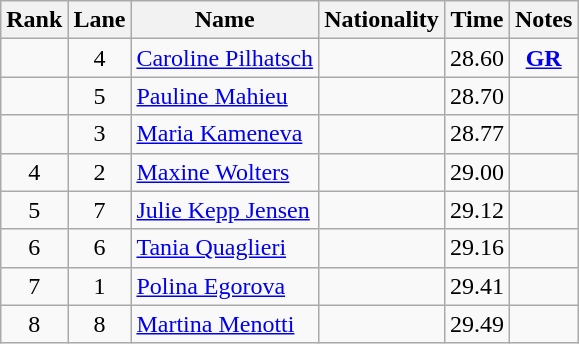<table class='wikitable sortable' style='text-align:center'>
<tr>
<th>Rank</th>
<th>Lane</th>
<th>Name</th>
<th>Nationality</th>
<th>Time</th>
<th>Notes</th>
</tr>
<tr>
<td></td>
<td>4</td>
<td align=left><a href='#'>Caroline Pilhatsch</a></td>
<td align=left></td>
<td>28.60</td>
<td><strong><a href='#'>GR</a></strong></td>
</tr>
<tr>
<td></td>
<td>5</td>
<td align=left><a href='#'>Pauline Mahieu</a></td>
<td align=left></td>
<td>28.70</td>
<td></td>
</tr>
<tr>
<td></td>
<td>3</td>
<td align=left><a href='#'>Maria Kameneva</a></td>
<td align=left></td>
<td>28.77</td>
<td></td>
</tr>
<tr>
<td>4</td>
<td>2</td>
<td align=left><a href='#'>Maxine Wolters</a></td>
<td align=left></td>
<td>29.00</td>
<td></td>
</tr>
<tr>
<td>5</td>
<td>7</td>
<td align=left><a href='#'>Julie Kepp Jensen</a></td>
<td align=left></td>
<td>29.12</td>
<td></td>
</tr>
<tr>
<td>6</td>
<td>6</td>
<td align=left><a href='#'>Tania Quaglieri</a></td>
<td align=left></td>
<td>29.16</td>
<td></td>
</tr>
<tr>
<td>7</td>
<td>1</td>
<td align=left><a href='#'>Polina Egorova</a></td>
<td align=left></td>
<td>29.41</td>
<td></td>
</tr>
<tr>
<td>8</td>
<td>8</td>
<td align=left><a href='#'>Martina Menotti</a></td>
<td align=left></td>
<td>29.49</td>
<td></td>
</tr>
</table>
